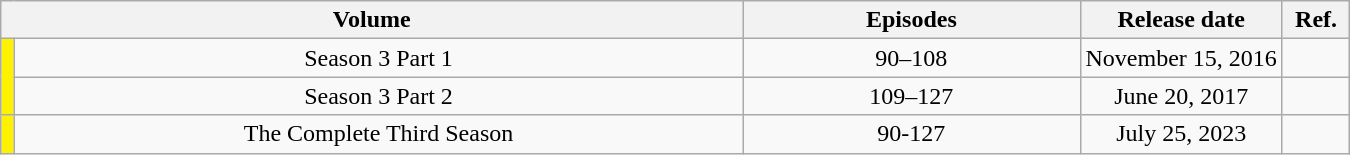<table class="wikitable" style="text-align: center;">
<tr>
<th colspan="2">Volume</th>
<th width="25%">Episodes</th>
<th width="15%">Release date</th>
<th width="5%">Ref.</th>
</tr>
<tr>
<td rowspan="2" width="1%" style="background: #FFF200;"></td>
<td>Season 3 Part 1</td>
<td>90–108</td>
<td>November 15, 2016</td>
<td></td>
</tr>
<tr>
<td>Season 3 Part 2</td>
<td>109–127</td>
<td>June 20, 2017</td>
<td></td>
</tr>
<tr>
<td rowspan="1" width="1%" style="background: #FFF200;"></td>
<td>The Complete Third Season</td>
<td>90-127</td>
<td>July 25, 2023</td>
<td></td>
</tr>
</table>
